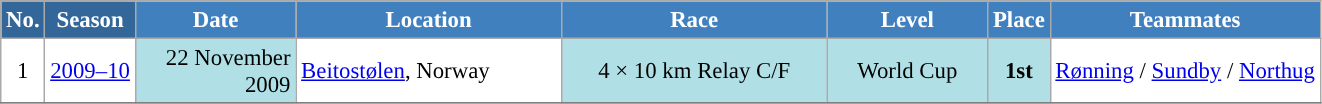<table class="wikitable sortable" style="font-size:95%; text-align:center; border:grey solid 1px; border-collapse:collapse; background:#ffffff;">
<tr style="background:#efefef;">
<th style="background-color:#369; color:white;">No.</th>
<th style="background-color:#369; color:white;">Season</th>
<th style="background-color:#4180be; color:white; width:100px;">Date</th>
<th style="background-color:#4180be; color:white; width:170px;">Location</th>
<th style="background-color:#4180be; color:white; width:170px;">Race</th>
<th style="background-color:#4180be; color:white; width:100px;">Level</th>
<th style="background-color:#4180be; color:white;">Place</th>
<th style="background-color:#4180be; color:white;">Teammates</th>
</tr>
<tr>
<td align=center>1</td>
<td rowspan=1 align=center><a href='#'>2009–10</a></td>
<td bgcolor="#BOEOE6" align=right>22 November 2009</td>
<td align=left> <a href='#'>Beitostølen</a>, Norway</td>
<td bgcolor="#BOEOE6">4 × 10 km Relay C/F</td>
<td bgcolor="#BOEOE6">World Cup</td>
<td bgcolor="#BOEOE6"><strong>1st</strong></td>
<td><a href='#'>Rønning</a> / <a href='#'>Sundby</a> / <a href='#'>Northug</a></td>
</tr>
<tr>
</tr>
</table>
